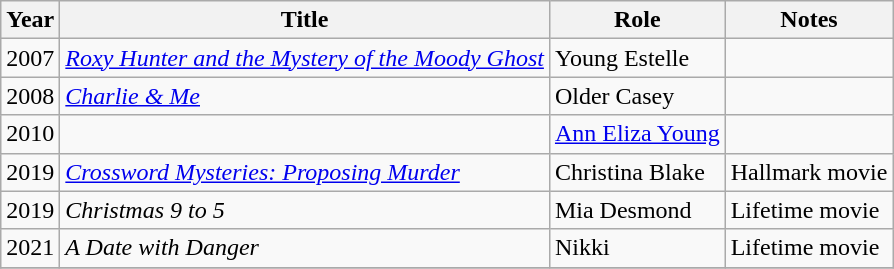<table class="wikitable sortable">
<tr>
<th>Year</th>
<th>Title</th>
<th>Role</th>
<th class="unsortable">Notes</th>
</tr>
<tr>
<td>2007</td>
<td><em><a href='#'>Roxy Hunter and the Mystery of the Moody Ghost</a></em></td>
<td>Young Estelle</td>
<td></td>
</tr>
<tr>
<td>2008</td>
<td><em><a href='#'>Charlie & Me</a></em></td>
<td>Older Casey</td>
<td></td>
</tr>
<tr>
<td>2010</td>
<td><em></em></td>
<td><a href='#'>Ann Eliza Young</a></td>
<td></td>
</tr>
<tr>
<td>2019</td>
<td><em><a href='#'>Crossword Mysteries: Proposing Murder</a></em></td>
<td>Christina Blake</td>
<td>Hallmark movie</td>
</tr>
<tr>
<td>2019</td>
<td><em>Christmas 9 to 5</em></td>
<td>Mia Desmond</td>
<td>Lifetime movie</td>
</tr>
<tr>
<td>2021</td>
<td data-sort-value="Date with Danger, A"><em>A Date with Danger</em></td>
<td>Nikki</td>
<td>Lifetime movie</td>
</tr>
<tr>
</tr>
</table>
